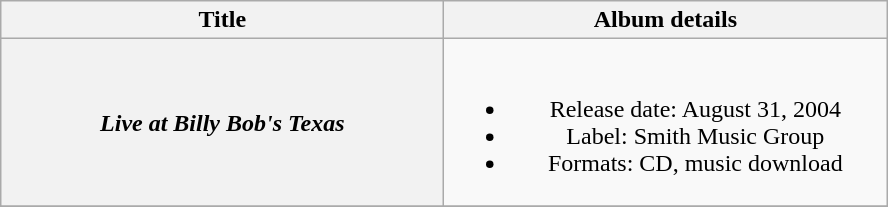<table class="wikitable plainrowheaders" style="text-align:center;">
<tr>
<th style="width:18em;">Title</th>
<th style="width:18em;">Album details</th>
</tr>
<tr>
<th scope="row"><em>Live at Billy Bob's Texas</em></th>
<td><br><ul><li>Release date: August 31, 2004</li><li>Label: Smith Music Group</li><li>Formats: CD, music download</li></ul></td>
</tr>
<tr>
</tr>
</table>
